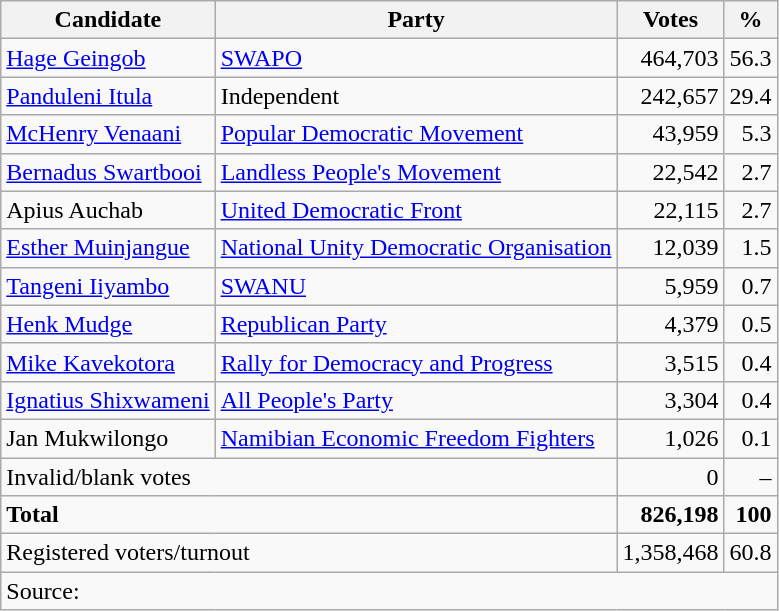<table class=wikitable style=text-align:right>
<tr>
<th>Candidate</th>
<th>Party</th>
<th>Votes</th>
<th>%</th>
</tr>
<tr>
<td align=left><a href='#'>Hage Geingob</a></td>
<td align=left><a href='#'>SWAPO</a></td>
<td>464,703</td>
<td>56.3</td>
</tr>
<tr>
<td align=left><a href='#'>Panduleni Itula</a></td>
<td align=left>Independent</td>
<td>242,657</td>
<td>29.4</td>
</tr>
<tr>
<td align=left><a href='#'>McHenry Venaani</a></td>
<td align=left><a href='#'>Popular Democratic Movement</a></td>
<td>43,959</td>
<td>5.3</td>
</tr>
<tr>
<td align=left><a href='#'>Bernadus Swartbooi</a></td>
<td align=left><a href='#'>Landless People's Movement</a></td>
<td>22,542</td>
<td>2.7</td>
</tr>
<tr>
<td align=left>Apius Auchab</td>
<td align=left><a href='#'>United Democratic Front</a></td>
<td>22,115</td>
<td>2.7</td>
</tr>
<tr>
<td align=left><a href='#'>Esther Muinjangue</a></td>
<td align=left><a href='#'>National Unity Democratic Organisation</a></td>
<td>12,039</td>
<td>1.5</td>
</tr>
<tr>
<td align=left><a href='#'>Tangeni Iiyambo</a></td>
<td align=left><a href='#'>SWANU</a></td>
<td>5,959</td>
<td>0.7</td>
</tr>
<tr>
<td align=left><a href='#'>Henk Mudge</a></td>
<td align=left><a href='#'>Republican Party</a></td>
<td>4,379</td>
<td>0.5</td>
</tr>
<tr>
<td align=left><a href='#'>Mike Kavekotora</a></td>
<td align=left><a href='#'>Rally for Democracy and Progress</a></td>
<td>3,515</td>
<td>0.4</td>
</tr>
<tr>
<td align=left><a href='#'>Ignatius Shixwameni</a></td>
<td align=left><a href='#'>All People's Party</a></td>
<td>3,304</td>
<td>0.4</td>
</tr>
<tr>
<td align=left>Jan Mukwilongo</td>
<td align=left><a href='#'>Namibian Economic Freedom Fighters</a></td>
<td>1,026</td>
<td>0.1</td>
</tr>
<tr>
<td align=left colspan=2>Invalid/blank votes</td>
<td>0</td>
<td>–</td>
</tr>
<tr>
<td align=left colspan=2><strong>Total</strong></td>
<td><strong>826,198</strong></td>
<td><strong>100</strong></td>
</tr>
<tr>
<td align=left colspan=2>Registered voters/turnout</td>
<td>1,358,468</td>
<td>60.8</td>
</tr>
<tr>
<td align=left colspan=4>Source: </td>
</tr>
</table>
